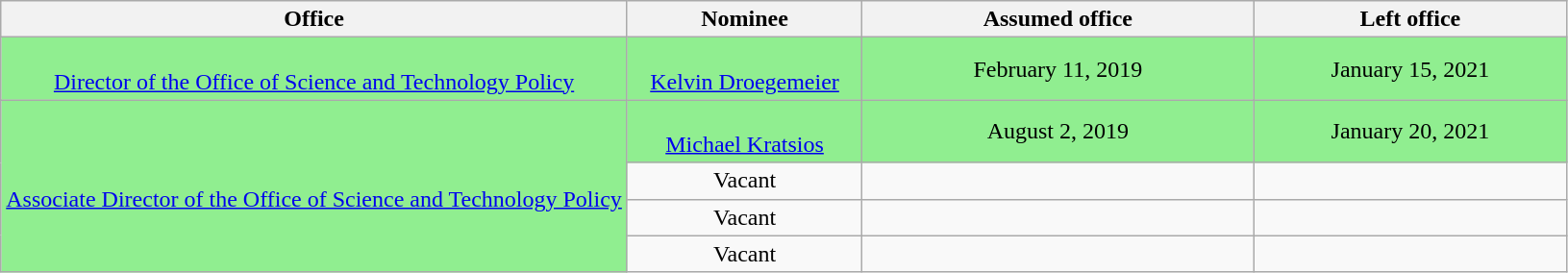<table class="wikitable sortable" style="text-align:center">
<tr>
<th style="width:40%;">Office</th>
<th style="width:15%;">Nominee</th>
<th style="width:25%;" data-sort- type="date">Assumed office</th>
<th style="width:20%;" data-sort- type="date">Left office</th>
</tr>
<tr style="background:lightgreen">
<td><br><a href='#'>Director of the Office of Science and Technology Policy</a></td>
<td><br><a href='#'>Kelvin Droegemeier</a></td>
<td>February 11, 2019<br></td>
<td>January 15, 2021</td>
</tr>
<tr style="background:lightgreen">
<td rowspan="4"><br><a href='#'>Associate Director of the Office of Science and Technology Policy</a></td>
<td><br><a href='#'>Michael Kratsios</a></td>
<td>August 2, 2019<br></td>
<td>January 20, 2021</td>
</tr>
<tr>
<td>Vacant</td>
<td></td>
<td></td>
</tr>
<tr>
<td>Vacant</td>
<td></td>
<td></td>
</tr>
<tr>
<td>Vacant</td>
<td></td>
<td></td>
</tr>
</table>
